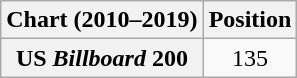<table class="wikitable plainrowheaders" style="text-align:center">
<tr>
<th scope="col">Chart (2010–2019)</th>
<th scope="col">Position</th>
</tr>
<tr>
<th scope="row">US <em>Billboard</em> 200</th>
<td>135</td>
</tr>
</table>
